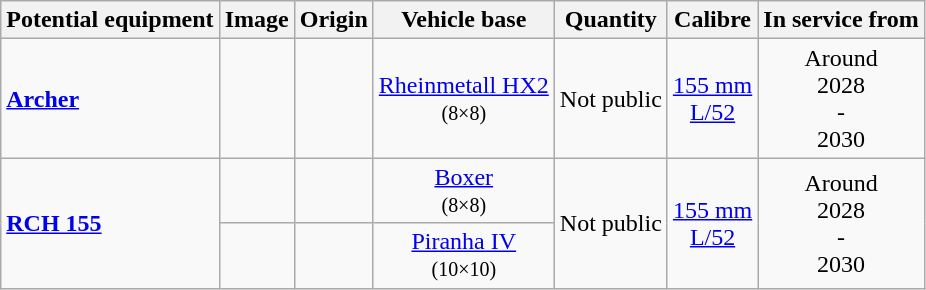<table class="wikitable">
<tr>
<th>Potential equipment</th>
<th>Image</th>
<th>Origin</th>
<th>Vehicle base</th>
<th>Quantity</th>
<th>Calibre</th>
<th>In service from</th>
</tr>
<tr>
<td><strong><a href='#'>Archer</a></strong></td>
<td style="text-align: center; "></td>
<td><br></td>
<td style="text-align: center; "><a href='#'>Rheinmetall HX2</a><br><small>(8×8)</small></td>
<td style="text-align: center; ">Not public</td>
<td style="text-align: center; "><a href='#'>155 mm</a><br><a href='#'>L/52</a></td>
<td style="text-align: center; ">Around<br>2028<br>-<br>2030</td>
</tr>
<tr>
<td rowspan="2"><strong><a href='#'>RCH 155</a></strong></td>
<td></td>
<td></td>
<td style="text-align:center"><a href='#'>Boxer</a><br><small>(8×8)</small></td>
<td rowspan="2" style="text-align: center">Not public</td>
<td rowspan="2" style="text-align: center"><a href='#'>155 mm</a><br><a href='#'>L/52</a></td>
<td rowspan="2" style="text-align: center">Around<br>2028<br>-<br>2030</td>
</tr>
<tr>
<td style="text-align: center; "></td>
<td><br></td>
<td style="text-align:center"><a href='#'>Piranha IV</a><br><small>(10×10)</small></td>
</tr>
</table>
